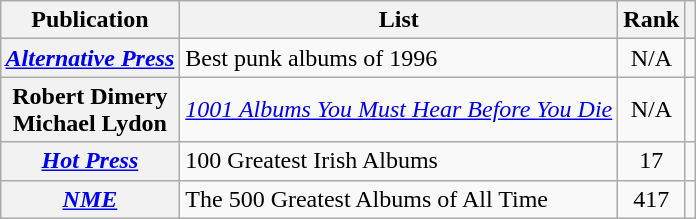<table class="wikitable mw-collapsible sortable plainrowheaders" style="margin-left: auto; margin-right: auto; border: none;">
<tr>
<th scope="col">Publication</th>
<th scope="col" class="unsortable">List</th>
<th scope="col" data-sort-type="number">Rank</th>
<th scope="col" class="unsortable"></th>
</tr>
<tr>
<th scope="row"><em><a href='#'>Alternative Press</a></em></th>
<td>Best punk albums of 1996</td>
<td style="text-align:center;">N/A</td>
<td></td>
</tr>
<tr>
<th scope="row">Robert Dimery<br>Michael Lydon</th>
<td><em><a href='#'>1001 Albums You Must Hear Before You Die</a></em></td>
<td style="text-align:center;">N/A</td>
<td></td>
</tr>
<tr>
<th scope="row"><em><a href='#'>Hot Press</a></em></th>
<td>100 Greatest Irish Albums</td>
<td style="text-align:center;">17</td>
<td></td>
</tr>
<tr>
<th scope="row"><em><a href='#'>NME</a></em></th>
<td>The 500 Greatest Albums of All Time</td>
<td style="text-align:center;">417</td>
<td></td>
</tr>
</table>
